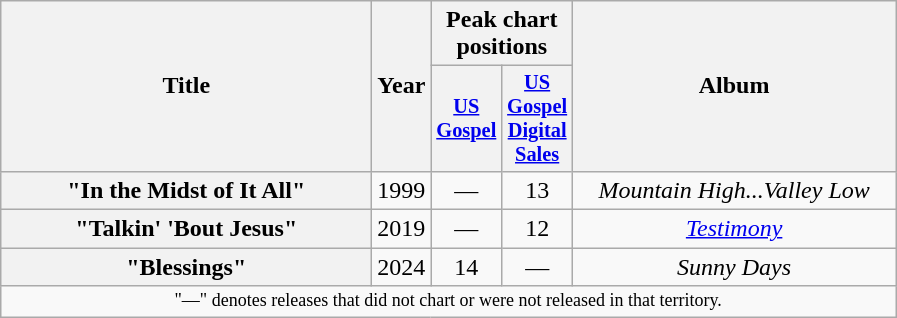<table class="wikitable plainrowheaders" style="text-align:center;" border="1">
<tr>
<th scope="col" rowspan="2" style="width:15em;">Title</th>
<th scope="col" rowspan="2">Year</th>
<th scope="col" colspan="2">Peak chart positions</th>
<th scope="col" rowspan="2" style="width:13em;">Album</th>
</tr>
<tr>
<th scope="col" style="width:3em;font-size:85%;"><a href='#'>US<br>Gospel</a><br></th>
<th scope="col" style="width:3em;font-size:85%;"><a href='#'>US<br>Gospel<br>Digital<br>Sales</a><br></th>
</tr>
<tr>
<th scope="row">"In the Midst of It All"</th>
<td>1999</td>
<td>—</td>
<td>13</td>
<td><em>Mountain High...Valley Low</em></td>
</tr>
<tr>
<th scope="row">"Talkin' 'Bout Jesus"<br></th>
<td>2019</td>
<td>—</td>
<td>12</td>
<td><em><a href='#'>Testimony</a></em></td>
</tr>
<tr>
<th scope="row">"Blessings"</th>
<td>2024</td>
<td>14</td>
<td>—</td>
<td><em>Sunny Days</em></td>
</tr>
<tr>
<td colspan="9" style="text-align:center; font-size:9pt;">"—" denotes releases that did not chart or were not released in that territory.</td>
</tr>
</table>
